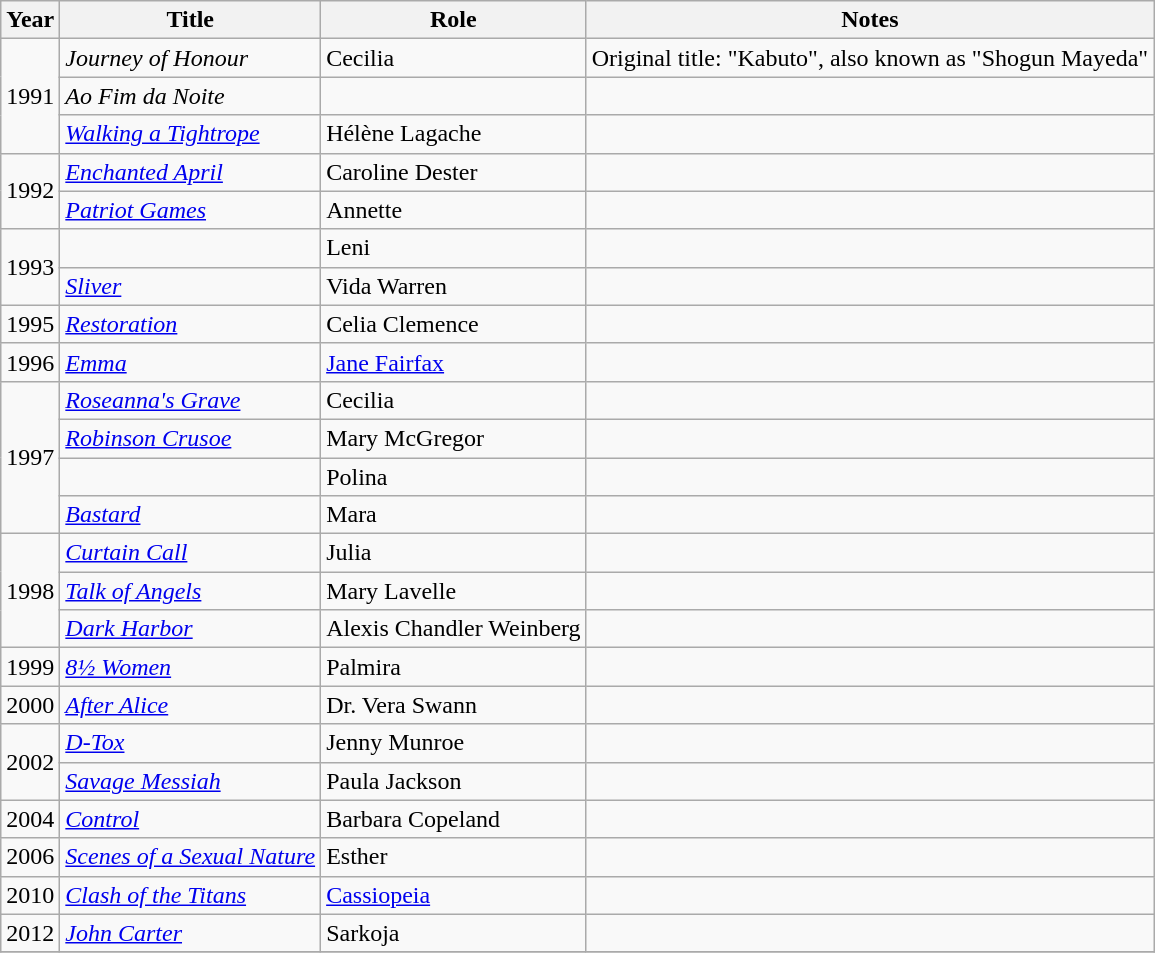<table class="wikitable sortable">
<tr>
<th>Year</th>
<th>Title</th>
<th>Role</th>
<th class="unsortable">Notes</th>
</tr>
<tr>
<td rowspan="3">1991</td>
<td><em>Journey of Honour</em></td>
<td>Cecilia</td>
<td>Original title: "Kabuto", also known as "Shogun Mayeda"</td>
</tr>
<tr>
<td><em>Ao Fim da Noite</em></td>
<td></td>
<td></td>
</tr>
<tr>
<td><em><a href='#'>Walking a Tightrope</a></em></td>
<td>Hélène Lagache</td>
<td></td>
</tr>
<tr>
<td rowspan="2">1992</td>
<td><em><a href='#'>Enchanted April</a></em></td>
<td>Caroline Dester</td>
<td></td>
</tr>
<tr>
<td><em><a href='#'>Patriot Games</a></em></td>
<td>Annette</td>
<td></td>
</tr>
<tr>
<td rowspan="2">1993</td>
<td><em></em></td>
<td>Leni</td>
<td></td>
</tr>
<tr>
<td><em><a href='#'>Sliver</a></em></td>
<td>Vida Warren</td>
<td></td>
</tr>
<tr>
<td>1995</td>
<td><em><a href='#'>Restoration</a></em></td>
<td>Celia Clemence</td>
<td></td>
</tr>
<tr>
<td>1996</td>
<td><em><a href='#'>Emma</a></em></td>
<td><a href='#'>Jane Fairfax</a></td>
<td></td>
</tr>
<tr>
<td rowspan="4">1997</td>
<td><em><a href='#'>Roseanna's Grave</a></em></td>
<td>Cecilia</td>
<td></td>
</tr>
<tr>
<td><em><a href='#'>Robinson Crusoe</a></em></td>
<td>Mary McGregor</td>
<td></td>
</tr>
<tr>
<td><em></em></td>
<td>Polina</td>
<td></td>
</tr>
<tr>
<td><em><a href='#'>Bastard</a></em></td>
<td>Mara</td>
<td></td>
</tr>
<tr>
<td rowspan="3">1998</td>
<td><em><a href='#'>Curtain Call</a></em></td>
<td>Julia</td>
<td></td>
</tr>
<tr>
<td><em><a href='#'>Talk of Angels</a></em></td>
<td>Mary Lavelle</td>
<td></td>
</tr>
<tr>
<td><em><a href='#'>Dark Harbor</a></em></td>
<td>Alexis Chandler Weinberg</td>
<td></td>
</tr>
<tr>
<td>1999</td>
<td><em><a href='#'>8½ Women</a></em></td>
<td>Palmira</td>
<td></td>
</tr>
<tr>
<td>2000</td>
<td><em><a href='#'>After Alice</a></em></td>
<td>Dr. Vera Swann</td>
<td></td>
</tr>
<tr>
<td rowspan="2">2002</td>
<td><em><a href='#'>D-Tox</a></em></td>
<td>Jenny Munroe</td>
<td></td>
</tr>
<tr>
<td><em><a href='#'>Savage Messiah</a></em></td>
<td>Paula Jackson</td>
<td></td>
</tr>
<tr>
<td>2004</td>
<td><em><a href='#'>Control</a></em></td>
<td>Barbara Copeland</td>
<td></td>
</tr>
<tr>
<td>2006</td>
<td><em><a href='#'>Scenes of a Sexual Nature</a></em></td>
<td>Esther</td>
<td></td>
</tr>
<tr>
<td>2010</td>
<td><em><a href='#'>Clash of the Titans</a></em></td>
<td><a href='#'>Cassiopeia</a></td>
<td></td>
</tr>
<tr>
<td>2012</td>
<td><em><a href='#'>John Carter</a></em></td>
<td>Sarkoja</td>
<td></td>
</tr>
<tr>
</tr>
</table>
